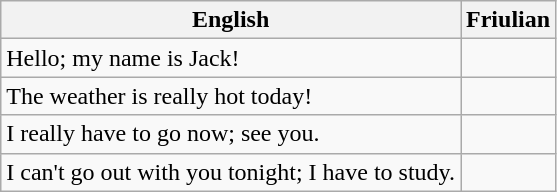<table class="wikitable">
<tr>
<th>English</th>
<th>Friulian</th>
</tr>
<tr>
<td>Hello; my name is Jack!</td>
<td></td>
</tr>
<tr>
<td>The weather is really hot today!</td>
<td></td>
</tr>
<tr>
<td>I really have to go now; see you.</td>
<td></td>
</tr>
<tr>
<td>I can't go out with you tonight; I have to study.</td>
<td></td>
</tr>
</table>
